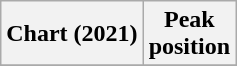<table class="wikitable plainrowheaders" style="text-align:center">
<tr>
<th>Chart (2021)</th>
<th>Peak<br>position</th>
</tr>
<tr>
</tr>
</table>
